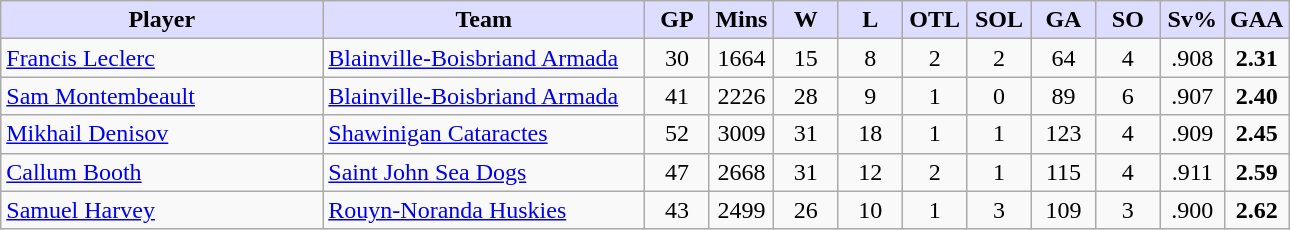<table class="wikitable" style="text-align:center">
<tr>
<th style="background:#ddf; width:25%;">Player</th>
<th style="background:#ddf; width:25%;">Team</th>
<th style="background:#ddf; width:5%;">GP</th>
<th style="background:#ddf; width:5%;">Mins</th>
<th style="background:#ddf; width:5%;">W</th>
<th style="background:#ddf; width:5%;">L</th>
<th style="background:#ddf; width:5%;">OTL</th>
<th style="background:#ddf; width:5%;">SOL</th>
<th style="background:#ddf; width:5%;">GA</th>
<th style="background:#ddf; width:5%;">SO</th>
<th style="background:#ddf; width:5%;">Sv%</th>
<th style="background:#ddf; width:5%;">GAA</th>
</tr>
<tr>
<td align=left><a href='#'>Francis Leclerc</a></td>
<td align=left><a href='#'>Blainville-Boisbriand Armada</a></td>
<td>30</td>
<td>1664</td>
<td>15</td>
<td>8</td>
<td>2</td>
<td>2</td>
<td>64</td>
<td>4</td>
<td>.908</td>
<td><strong>2.31</strong></td>
</tr>
<tr>
<td align=left><a href='#'>Sam Montembeault</a></td>
<td align=left><a href='#'>Blainville-Boisbriand Armada</a></td>
<td>41</td>
<td>2226</td>
<td>28</td>
<td>9</td>
<td>1</td>
<td>0</td>
<td>89</td>
<td>6</td>
<td>.907</td>
<td><strong>2.40</strong></td>
</tr>
<tr>
<td align=left><a href='#'>Mikhail Denisov</a></td>
<td align=left><a href='#'>Shawinigan Cataractes</a></td>
<td>52</td>
<td>3009</td>
<td>31</td>
<td>18</td>
<td>1</td>
<td>1</td>
<td>123</td>
<td>4</td>
<td>.909</td>
<td><strong>2.45</strong></td>
</tr>
<tr>
<td align=left><a href='#'>Callum Booth</a></td>
<td align=left><a href='#'>Saint John Sea Dogs</a></td>
<td>47</td>
<td>2668</td>
<td>31</td>
<td>12</td>
<td>2</td>
<td>1</td>
<td>115</td>
<td>4</td>
<td>.911</td>
<td><strong>2.59</strong></td>
</tr>
<tr>
<td align=left><a href='#'>Samuel Harvey</a></td>
<td align=left><a href='#'>Rouyn-Noranda Huskies</a></td>
<td>43</td>
<td>2499</td>
<td>26</td>
<td>10</td>
<td>1</td>
<td>3</td>
<td>109</td>
<td>3</td>
<td>.900</td>
<td><strong>2.62</strong></td>
</tr>
</table>
